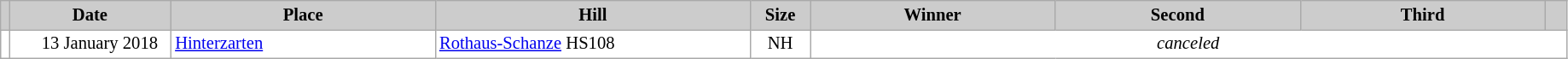<table class="wikitable plainrowheaders" style="background:#fff; font-size:86%; line-height:16px; border:grey solid 1px; border-collapse:collapse;">
<tr style="background:#ccc; text-align:center;">
<th scope="col" style="background:#ccc; width=30 px;"></th>
<th scope="col" style="background:#ccc; width:120px;">Date</th>
<th scope="col" style="background:#ccc; width:200px;">Place</th>
<th scope="col" style="background:#ccc; width:240px;">Hill</th>
<th scope="col" style="background:#ccc; width:40px;">Size</th>
<th scope="col" style="background:#ccc; width:185px;">Winner</th>
<th scope="col" style="background:#ccc; width:185px;">Second</th>
<th scope="col" style="background:#ccc; width:185px;">Third</th>
<th scope="col" style="background:#ccc; width:10px;"></th>
</tr>
<tr>
<td></td>
<td align=right>13 January 2018  </td>
<td> <a href='#'>Hinterzarten</a></td>
<td><a href='#'>Rothaus-Schanze</a> HS108</td>
<td align=center>NH</td>
<td colspan=4 align=center><em>canceled</em></td>
</tr>
</table>
